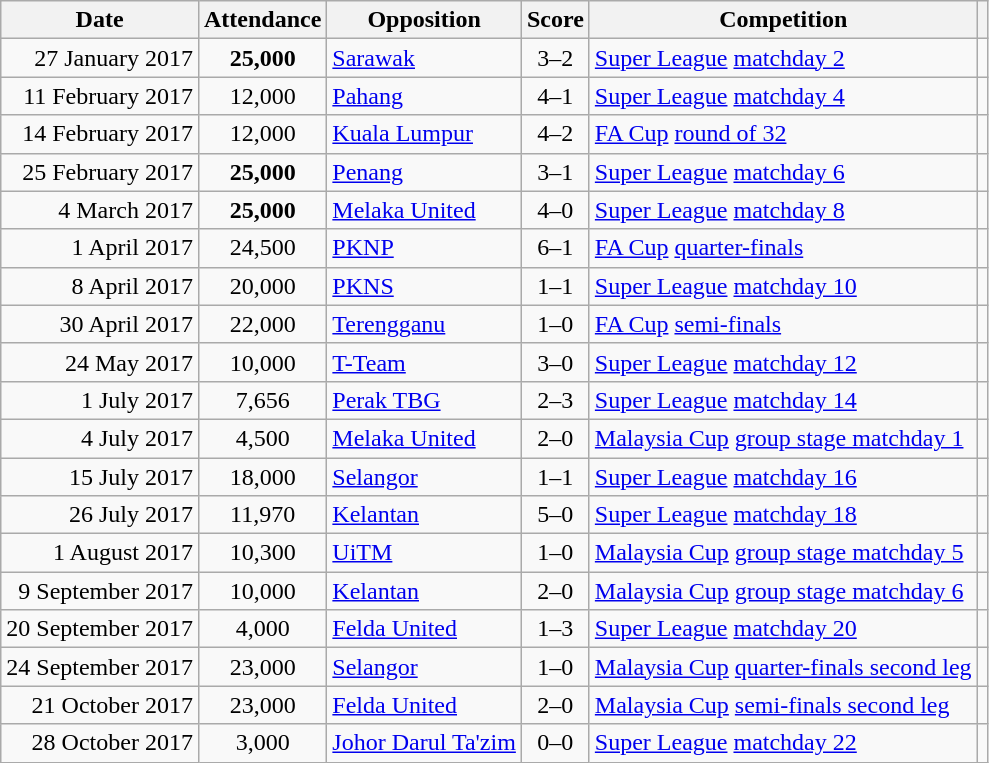<table class="wikitable sortable" style="text-align:center;">
<tr>
<th>Date</th>
<th>Attendance</th>
<th>Opposition</th>
<th>Score</th>
<th>Competition</th>
<th></th>
</tr>
<tr>
<td align=right>27 January 2017</td>
<td><strong>25,000</strong></td>
<td align=left> <a href='#'>Sarawak</a></td>
<td>3–2</td>
<td align=left><a href='#'>Super League</a> <a href='#'>matchday 2</a></td>
<td></td>
</tr>
<tr>
<td align=right>11 February 2017</td>
<td>12,000</td>
<td align=left> <a href='#'>Pahang</a></td>
<td>4–1</td>
<td align=left><a href='#'>Super League</a> <a href='#'>matchday 4</a></td>
<td></td>
</tr>
<tr>
<td align=right>14 February 2017</td>
<td>12,000</td>
<td align=left> <a href='#'>Kuala Lumpur</a></td>
<td>4–2</td>
<td align=left><a href='#'>FA Cup</a> <a href='#'>round of 32</a></td>
<td></td>
</tr>
<tr>
<td align=right>25 February 2017</td>
<td><strong>25,000</strong></td>
<td align=left> <a href='#'>Penang</a></td>
<td>3–1</td>
<td align=left><a href='#'>Super League</a> <a href='#'>matchday 6</a></td>
<td></td>
</tr>
<tr>
<td align=right>4 March 2017</td>
<td><strong>25,000</strong></td>
<td align=left> <a href='#'>Melaka United</a></td>
<td>4–0</td>
<td align=left><a href='#'>Super League</a> <a href='#'>matchday 8</a></td>
<td></td>
</tr>
<tr>
<td align=right>1 April 2017</td>
<td>24,500</td>
<td align=left> <a href='#'>PKNP</a></td>
<td>6–1</td>
<td align=left><a href='#'>FA Cup</a> <a href='#'>quarter-finals</a></td>
<td></td>
</tr>
<tr>
<td align=right>8 April 2017</td>
<td>20,000</td>
<td align=left> <a href='#'>PKNS</a></td>
<td>1–1</td>
<td align=left><a href='#'>Super League</a> <a href='#'>matchday 10</a></td>
<td></td>
</tr>
<tr>
<td align=right>30 April 2017</td>
<td>22,000</td>
<td align=left> <a href='#'>Terengganu</a></td>
<td>1–0</td>
<td align=left><a href='#'>FA Cup</a> <a href='#'>semi-finals</a></td>
<td></td>
</tr>
<tr>
<td align=right>24 May 2017</td>
<td>10,000</td>
<td align=left> <a href='#'>T-Team</a></td>
<td>3–0</td>
<td align=left><a href='#'>Super League</a> <a href='#'>matchday 12</a></td>
<td></td>
</tr>
<tr>
<td align=right>1 July 2017</td>
<td>7,656</td>
<td align=left> <a href='#'>Perak TBG</a></td>
<td>2–3</td>
<td align=left><a href='#'>Super League</a> <a href='#'>matchday 14</a></td>
<td></td>
</tr>
<tr>
<td align=right>4 July 2017</td>
<td>4,500</td>
<td align=left> <a href='#'>Melaka United</a></td>
<td>2–0</td>
<td align=left><a href='#'>Malaysia Cup</a> <a href='#'>group stage matchday 1</a></td>
<td></td>
</tr>
<tr>
<td align=right>15 July 2017</td>
<td>18,000</td>
<td align=left> <a href='#'>Selangor</a></td>
<td>1–1</td>
<td align=left><a href='#'>Super League</a> <a href='#'>matchday 16</a></td>
<td></td>
</tr>
<tr>
<td align=right>26 July 2017</td>
<td>11,970</td>
<td align=left> <a href='#'>Kelantan</a></td>
<td>5–0</td>
<td align=left><a href='#'>Super League</a> <a href='#'>matchday 18</a></td>
<td></td>
</tr>
<tr>
<td align=right>1 August 2017</td>
<td>10,300</td>
<td align=left> <a href='#'>UiTM</a></td>
<td>1–0</td>
<td align=left><a href='#'>Malaysia Cup</a> <a href='#'>group stage matchday 5</a></td>
<td></td>
</tr>
<tr>
<td align=right>9 September 2017</td>
<td>10,000</td>
<td align=left> <a href='#'>Kelantan</a></td>
<td>2–0</td>
<td align=left><a href='#'>Malaysia Cup</a> <a href='#'>group stage matchday 6</a></td>
<td></td>
</tr>
<tr>
<td align=right>20 September 2017</td>
<td>4,000</td>
<td align=left> <a href='#'>Felda United</a></td>
<td>1–3</td>
<td align=left><a href='#'>Super League</a> <a href='#'>matchday 20</a></td>
<td></td>
</tr>
<tr>
<td align=right>24 September 2017</td>
<td>23,000</td>
<td align=left> <a href='#'>Selangor</a></td>
<td>1–0</td>
<td align=left><a href='#'>Malaysia Cup</a>  <a href='#'>quarter-finals second leg</a></td>
<td></td>
</tr>
<tr>
<td align=right>21 October 2017</td>
<td>23,000</td>
<td align=left> <a href='#'>Felda United</a></td>
<td>2–0</td>
<td align=left><a href='#'>Malaysia Cup</a>  <a href='#'>semi-finals second leg</a></td>
<td></td>
</tr>
<tr>
<td align=right>28 October 2017</td>
<td>3,000</td>
<td align=left> <a href='#'>Johor Darul Ta'zim</a></td>
<td>0–0</td>
<td align=left><a href='#'>Super League</a> <a href='#'>matchday 22</a></td>
<td></td>
</tr>
</table>
